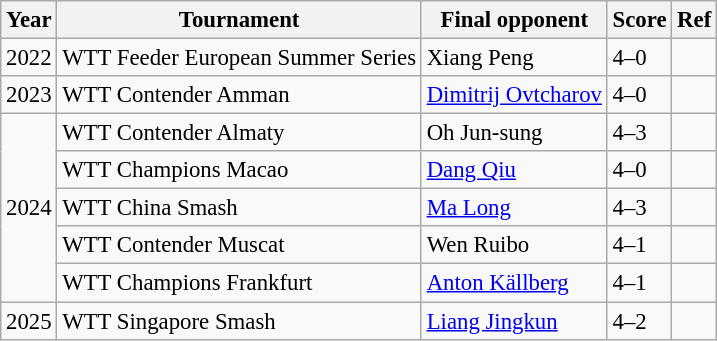<table class="wikitable" style="font-size: 95%;">
<tr>
<th>Year</th>
<th>Tournament</th>
<th>Final opponent</th>
<th>Score</th>
<th>Ref</th>
</tr>
<tr>
<td>2022</td>
<td>WTT Feeder European Summer Series</td>
<td> Xiang Peng</td>
<td>4–0</td>
<td></td>
</tr>
<tr>
<td>2023</td>
<td>WTT Contender Amman</td>
<td> <a href='#'>Dimitrij Ovtcharov</a></td>
<td>4–0</td>
<td></td>
</tr>
<tr>
<td rowspan="5">2024</td>
<td>WTT Contender Almaty</td>
<td> Oh Jun-sung</td>
<td>4–3</td>
<td></td>
</tr>
<tr>
<td>WTT Champions Macao</td>
<td> <a href='#'>Dang Qiu</a></td>
<td>4–0</td>
<td></td>
</tr>
<tr>
<td>WTT China Smash</td>
<td> <a href='#'>Ma Long</a></td>
<td>4–3</td>
<td></td>
</tr>
<tr>
<td>WTT Contender Muscat</td>
<td> Wen Ruibo</td>
<td>4–1</td>
<td></td>
</tr>
<tr>
<td>WTT Champions Frankfurt</td>
<td> <a href='#'>Anton Källberg</a></td>
<td>4–1</td>
<td></td>
</tr>
<tr>
<td>2025</td>
<td>WTT Singapore Smash</td>
<td> <a href='#'>Liang Jingkun</a></td>
<td>4–2</td>
<td></td>
</tr>
</table>
